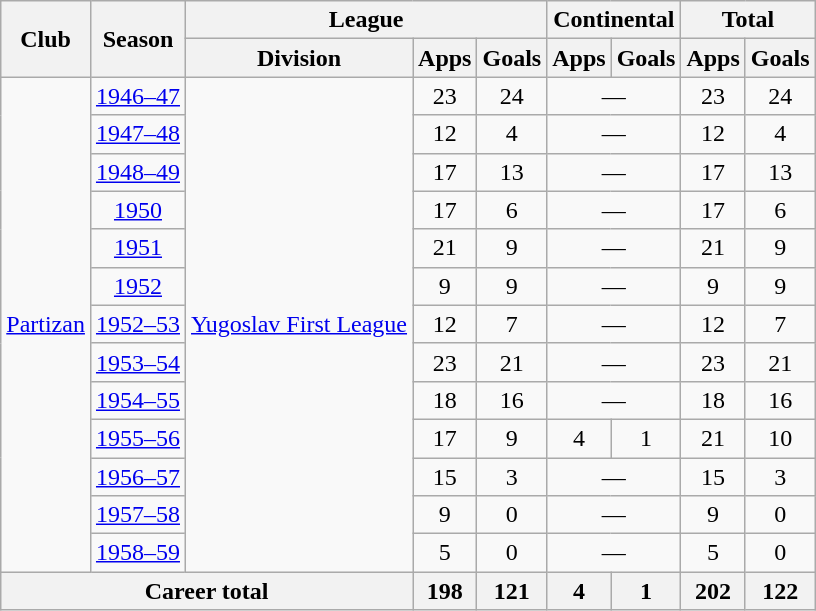<table class="wikitable" style="text-align:center">
<tr>
<th rowspan="2">Club</th>
<th rowspan="2">Season</th>
<th colspan="3">League</th>
<th colspan="2">Continental</th>
<th colspan="2">Total</th>
</tr>
<tr>
<th>Division</th>
<th>Apps</th>
<th>Goals</th>
<th>Apps</th>
<th>Goals</th>
<th>Apps</th>
<th>Goals</th>
</tr>
<tr>
<td rowspan="13"><a href='#'>Partizan</a></td>
<td><a href='#'>1946–47</a></td>
<td rowspan="13"><a href='#'>Yugoslav First League</a></td>
<td>23</td>
<td>24</td>
<td colspan="2">—</td>
<td>23</td>
<td>24</td>
</tr>
<tr>
<td><a href='#'>1947–48</a></td>
<td>12</td>
<td>4</td>
<td colspan="2">—</td>
<td>12</td>
<td>4</td>
</tr>
<tr>
<td><a href='#'>1948–49</a></td>
<td>17</td>
<td>13</td>
<td colspan="2">—</td>
<td>17</td>
<td>13</td>
</tr>
<tr>
<td><a href='#'>1950</a></td>
<td>17</td>
<td>6</td>
<td colspan="2">—</td>
<td>17</td>
<td>6</td>
</tr>
<tr>
<td><a href='#'>1951</a></td>
<td>21</td>
<td>9</td>
<td colspan="2">—</td>
<td>21</td>
<td>9</td>
</tr>
<tr>
<td><a href='#'>1952</a></td>
<td>9</td>
<td>9</td>
<td colspan="2">—</td>
<td>9</td>
<td>9</td>
</tr>
<tr>
<td><a href='#'>1952–53</a></td>
<td>12</td>
<td>7</td>
<td colspan="2">—</td>
<td>12</td>
<td>7</td>
</tr>
<tr>
<td><a href='#'>1953–54</a></td>
<td>23</td>
<td>21</td>
<td colspan="2">—</td>
<td>23</td>
<td>21</td>
</tr>
<tr>
<td><a href='#'>1954–55</a></td>
<td>18</td>
<td>16</td>
<td colspan="2">—</td>
<td>18</td>
<td>16</td>
</tr>
<tr>
<td><a href='#'>1955–56</a></td>
<td>17</td>
<td>9</td>
<td>4</td>
<td>1</td>
<td>21</td>
<td>10</td>
</tr>
<tr>
<td><a href='#'>1956–57</a></td>
<td>15</td>
<td>3</td>
<td colspan="2">—</td>
<td>15</td>
<td>3</td>
</tr>
<tr>
<td><a href='#'>1957–58</a></td>
<td>9</td>
<td>0</td>
<td colspan="2">—</td>
<td>9</td>
<td>0</td>
</tr>
<tr>
<td><a href='#'>1958–59</a></td>
<td>5</td>
<td>0</td>
<td colspan="2">—</td>
<td>5</td>
<td>0</td>
</tr>
<tr>
<th colspan="3">Career total</th>
<th>198</th>
<th>121</th>
<th>4</th>
<th>1</th>
<th>202</th>
<th>122</th>
</tr>
</table>
